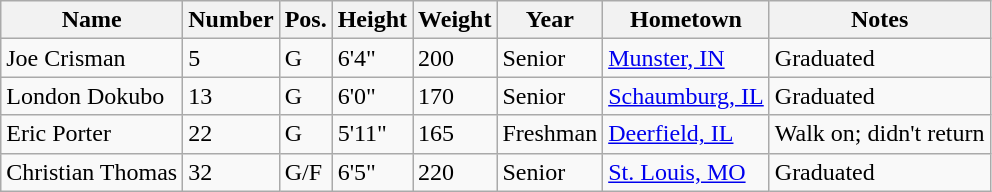<table class="wikitable sortable" border="1">
<tr>
<th>Name</th>
<th>Number</th>
<th>Pos.</th>
<th>Height</th>
<th>Weight</th>
<th>Year</th>
<th>Hometown</th>
<th class="unsortable">Notes</th>
</tr>
<tr>
<td>Joe Crisman</td>
<td>5</td>
<td>G</td>
<td>6'4"</td>
<td>200</td>
<td>Senior</td>
<td><a href='#'>Munster, IN</a></td>
<td>Graduated</td>
</tr>
<tr>
<td>London Dokubo</td>
<td>13</td>
<td>G</td>
<td>6'0"</td>
<td>170</td>
<td>Senior</td>
<td><a href='#'>Schaumburg, IL</a></td>
<td>Graduated</td>
</tr>
<tr>
<td>Eric Porter</td>
<td>22</td>
<td>G</td>
<td>5'11"</td>
<td>165</td>
<td>Freshman</td>
<td><a href='#'>Deerfield, IL</a></td>
<td>Walk on; didn't return</td>
</tr>
<tr>
<td>Christian Thomas</td>
<td>32</td>
<td>G/F</td>
<td>6'5"</td>
<td>220</td>
<td>Senior</td>
<td><a href='#'>St. Louis, MO</a></td>
<td>Graduated</td>
</tr>
</table>
